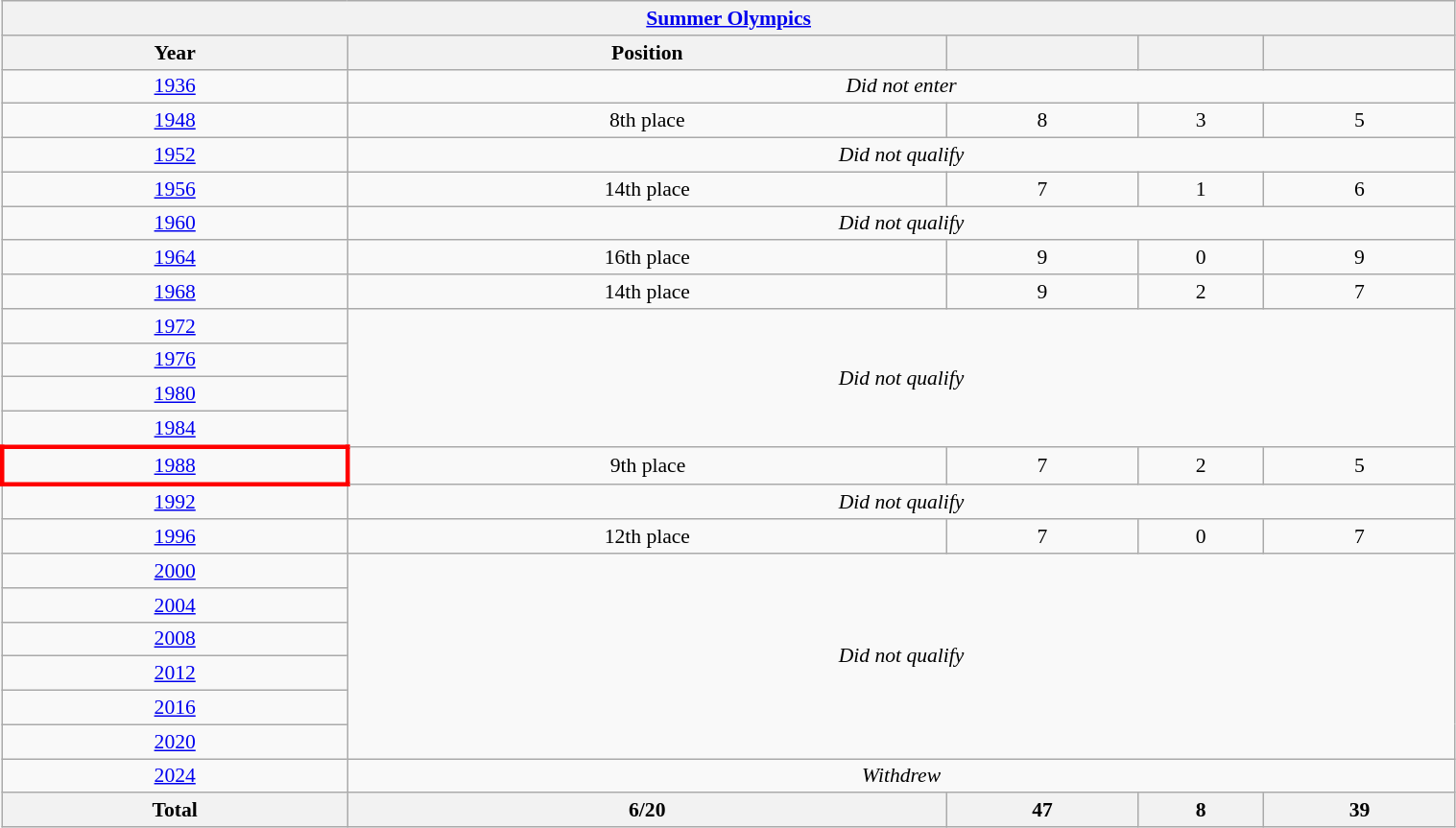<table class="wikitable" width=80% style="text-align: center;font-size:90%;">
<tr>
<th colspan=5><a href='#'>Summer Olympics</a></th>
</tr>
<tr>
<th>Year</th>
<th>Position</th>
<th></th>
<th></th>
<th></th>
</tr>
<tr>
<td> <a href='#'>1936</a></td>
<td colspan=4><em>Did not enter</em></td>
</tr>
<tr>
<td> <a href='#'>1948</a></td>
<td>8th place</td>
<td>8</td>
<td>3</td>
<td>5</td>
</tr>
<tr>
<td> <a href='#'>1952</a></td>
<td colspan=4><em>Did not qualify</em></td>
</tr>
<tr>
<td> <a href='#'>1956</a></td>
<td>14th place</td>
<td>7</td>
<td>1</td>
<td>6</td>
</tr>
<tr>
<td> <a href='#'>1960</a></td>
<td colspan=4><em>Did not qualify</em></td>
</tr>
<tr>
<td> <a href='#'>1964</a></td>
<td>16th place</td>
<td>9</td>
<td>0</td>
<td>9</td>
</tr>
<tr>
<td> <a href='#'>1968</a></td>
<td>14th place</td>
<td>9</td>
<td>2</td>
<td>7</td>
</tr>
<tr>
<td> <a href='#'>1972</a></td>
<td colspan=4 rowspan=4><em>Did not qualify</em></td>
</tr>
<tr>
<td> <a href='#'>1976</a></td>
</tr>
<tr>
<td> <a href='#'>1980</a></td>
</tr>
<tr>
<td> <a href='#'>1984</a></td>
</tr>
<tr>
<td style="border: 3px solid red"> <a href='#'>1988</a></td>
<td>9th place</td>
<td>7</td>
<td>2</td>
<td>5</td>
</tr>
<tr>
<td> <a href='#'>1992</a></td>
<td colspan=4><em>Did not qualify</em></td>
</tr>
<tr>
<td> <a href='#'>1996</a></td>
<td>12th place</td>
<td>7</td>
<td>0</td>
<td>7</td>
</tr>
<tr>
<td> <a href='#'>2000</a></td>
<td colspan=4 rowspan=6><em>Did not qualify</em></td>
</tr>
<tr>
<td> <a href='#'>2004</a></td>
</tr>
<tr>
<td> <a href='#'>2008</a></td>
</tr>
<tr>
<td> <a href='#'>2012</a></td>
</tr>
<tr>
<td> <a href='#'>2016</a></td>
</tr>
<tr>
<td> <a href='#'>2020</a></td>
</tr>
<tr>
<td> <a href='#'>2024</a></td>
<td colspan=4><em>Withdrew</em></td>
</tr>
<tr>
<th>Total</th>
<th>6/20</th>
<th>47</th>
<th>8</th>
<th>39</th>
</tr>
</table>
